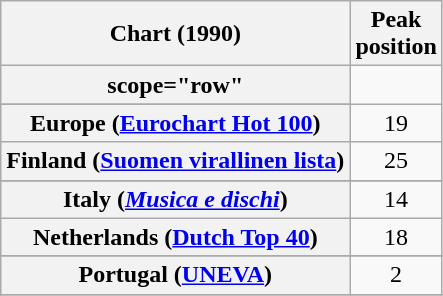<table class="wikitable sortable plainrowheaders">
<tr>
<th scope="col">Chart (1990)</th>
<th scope="col">Peak<br>position</th>
</tr>
<tr>
<th>scope="row" </th>
</tr>
<tr>
</tr>
<tr>
<th scope="row">Europe (<a href='#'>Eurochart Hot 100</a>)</th>
<td style="text-align:center;">19</td>
</tr>
<tr>
<th scope="row">Finland (<a href='#'>Suomen virallinen lista</a>)</th>
<td align="center">25</td>
</tr>
<tr>
</tr>
<tr>
<th scope="row">Italy (<em><a href='#'>Musica e dischi</a></em>)</th>
<td align="center">14</td>
</tr>
<tr>
<th scope="row">Netherlands (<a href='#'>Dutch Top 40</a>)</th>
<td style="text-align:center;">18</td>
</tr>
<tr>
</tr>
<tr>
<th scope="row">Portugal (<a href='#'>UNEVA</a>)</th>
<td align="center">2</td>
</tr>
<tr>
</tr>
<tr>
</tr>
</table>
